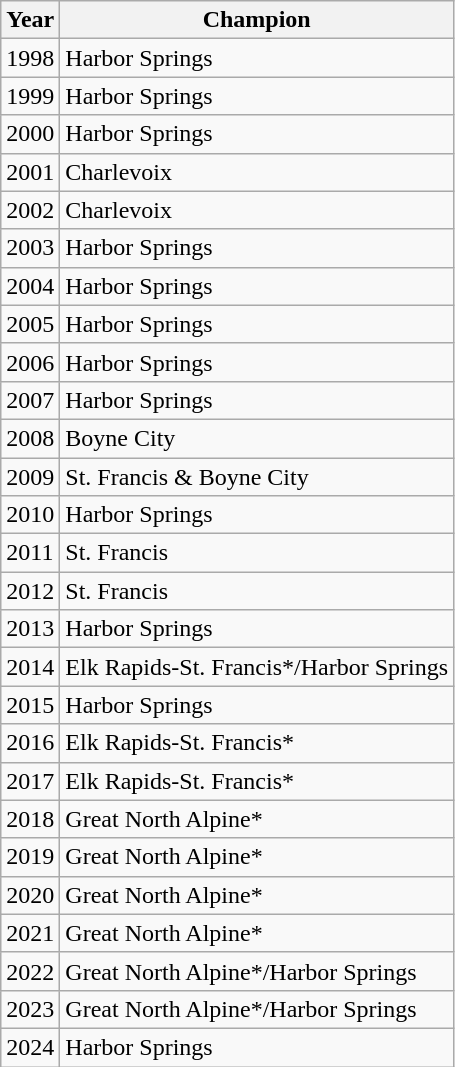<table class=wikitable>
<tr>
<th>Year</th>
<th>Champion</th>
</tr>
<tr>
<td>1998</td>
<td>Harbor Springs</td>
</tr>
<tr>
<td>1999</td>
<td>Harbor Springs</td>
</tr>
<tr>
<td>2000</td>
<td>Harbor Springs</td>
</tr>
<tr>
<td>2001</td>
<td>Charlevoix</td>
</tr>
<tr>
<td>2002</td>
<td>Charlevoix</td>
</tr>
<tr>
<td>2003</td>
<td>Harbor Springs</td>
</tr>
<tr>
<td>2004</td>
<td>Harbor Springs</td>
</tr>
<tr>
<td>2005</td>
<td>Harbor Springs</td>
</tr>
<tr>
<td>2006</td>
<td>Harbor Springs</td>
</tr>
<tr>
<td>2007</td>
<td>Harbor Springs</td>
</tr>
<tr>
<td>2008</td>
<td>Boyne City</td>
</tr>
<tr>
<td>2009</td>
<td>St. Francis & Boyne City</td>
</tr>
<tr>
<td>2010</td>
<td>Harbor Springs</td>
</tr>
<tr>
<td>2011</td>
<td>St. Francis</td>
</tr>
<tr>
<td>2012</td>
<td>St. Francis</td>
</tr>
<tr>
<td>2013</td>
<td>Harbor Springs</td>
</tr>
<tr>
<td>2014</td>
<td>Elk Rapids-St. Francis*/Harbor Springs</td>
</tr>
<tr>
<td>2015</td>
<td>Harbor Springs</td>
</tr>
<tr>
<td>2016</td>
<td>Elk Rapids-St. Francis*</td>
</tr>
<tr>
<td>2017</td>
<td>Elk Rapids-St. Francis*</td>
</tr>
<tr>
<td>2018</td>
<td>Great North Alpine*</td>
</tr>
<tr>
<td>2019</td>
<td>Great North Alpine*</td>
</tr>
<tr>
<td>2020</td>
<td>Great North Alpine*</td>
</tr>
<tr>
<td>2021</td>
<td>Great North Alpine*</td>
</tr>
<tr>
<td>2022</td>
<td>Great North Alpine*/Harbor Springs</td>
</tr>
<tr>
<td>2023</td>
<td>Great North Alpine*/Harbor Springs</td>
</tr>
<tr>
<td>2024</td>
<td>Harbor Springs</td>
</tr>
</table>
